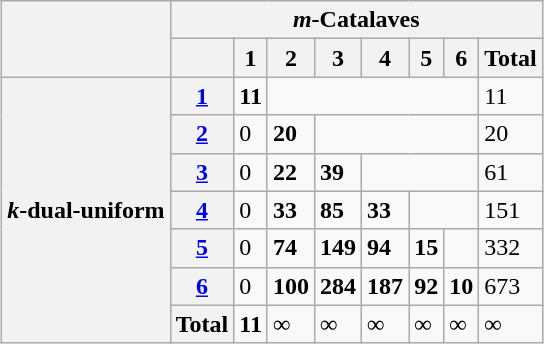<table class="wikitable" style="margin: auto;">
<tr>
<th rowspan="2"></th>
<th colspan="8"><em>m</em>-Catalaves</th>
</tr>
<tr>
<th></th>
<th>1</th>
<th>2</th>
<th>3</th>
<th>4</th>
<th>5</th>
<th>6</th>
<th>Total</th>
</tr>
<tr>
<th rowspan="7"><em>k</em>-dual-uniform</th>
<th><a href='#'>1</a></th>
<td><strong>11</strong></td>
<td colspan="5"></td>
<td>11</td>
</tr>
<tr>
<th><a href='#'>2</a></th>
<td>0</td>
<td><strong>20</strong></td>
<td colspan="4"></td>
<td>20</td>
</tr>
<tr>
<th><a href='#'>3</a></th>
<td>0</td>
<td><strong>22</strong></td>
<td><strong>39</strong></td>
<td colspan="3"></td>
<td>61</td>
</tr>
<tr>
<th><a href='#'>4</a></th>
<td>0</td>
<td><strong>33</strong></td>
<td><strong>85</strong></td>
<td><strong>33</strong></td>
<td colspan="2"></td>
<td>151</td>
</tr>
<tr>
<th><a href='#'>5</a></th>
<td>0</td>
<td><strong>74</strong></td>
<td><strong>149</strong></td>
<td><strong>94</strong></td>
<td><strong>15</strong></td>
<td></td>
<td>332</td>
</tr>
<tr>
<th><a href='#'>6</a></th>
<td>0</td>
<td><strong>100</strong></td>
<td><strong>284</strong></td>
<td><strong>187</strong></td>
<td><strong>92</strong></td>
<td><strong>10</strong></td>
<td>673</td>
</tr>
<tr>
<th>Total</th>
<td><strong>11</strong></td>
<td><strong>∞</strong></td>
<td><strong>∞</strong></td>
<td><strong>∞</strong></td>
<td><strong>∞</strong></td>
<td><strong>∞</strong></td>
<td><strong>∞</strong></td>
</tr>
</table>
